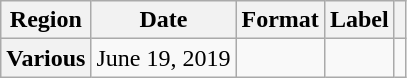<table class="wikitable plainrowheaders">
<tr>
<th>Region</th>
<th>Date</th>
<th>Format</th>
<th>Label</th>
<th></th>
</tr>
<tr>
<th scope="row">Various</th>
<td>June 19, 2019</td>
<td></td>
<td></td>
<td></td>
</tr>
</table>
